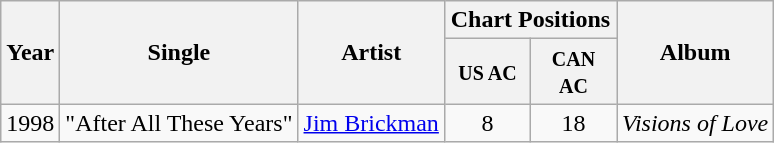<table class="wikitable">
<tr>
<th rowspan="2">Year</th>
<th rowspan="2">Single</th>
<th rowspan="2">Artist</th>
<th colspan="2">Chart Positions</th>
<th rowspan="2">Album</th>
</tr>
<tr>
<th width="50"><small>US AC</small></th>
<th width="50"><small>CAN AC</small></th>
</tr>
<tr>
<td>1998</td>
<td>"After All These Years"</td>
<td><a href='#'>Jim Brickman</a></td>
<td align="center">8</td>
<td align="center">18</td>
<td><em>Visions of Love</em></td>
</tr>
</table>
